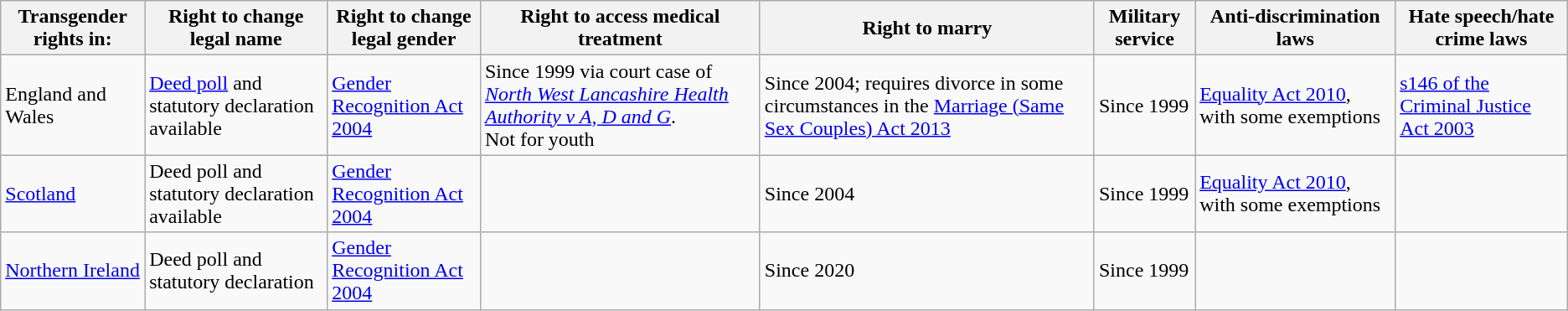<table class=wikitable>
<tr>
<th>Transgender rights in:</th>
<th>Right to change legal name</th>
<th>Right to change legal gender</th>
<th>Right to access medical treatment</th>
<th>Right to marry</th>
<th>Military service</th>
<th>Anti-discrimination laws</th>
<th>Hate speech/hate crime laws</th>
</tr>
<tr>
<td> England and Wales</td>
<td>  <a href='#'>Deed poll</a> and statutory declaration available</td>
<td>  <a href='#'>Gender Recognition Act 2004</a></td>
<td> Since 1999 via court case of <em><a href='#'>North West Lancashire Health Authority v A, D and G</a></em>.<br>Not for youth</td>
<td> Since 2004; requires divorce in some circumstances in the <a href='#'>Marriage (Same Sex Couples) Act 2013</a></td>
<td> Since 1999</td>
<td>  <a href='#'>Equality Act 2010</a>, with some exemptions</td>
<td>  <a href='#'>s146 of the Criminal Justice Act 2003</a></td>
</tr>
<tr>
<td> <a href='#'>Scotland</a></td>
<td>  Deed poll and statutory declaration available</td>
<td>  <a href='#'>Gender Recognition Act 2004</a></td>
<td></td>
<td>  Since 2004</td>
<td> Since 1999</td>
<td>  <a href='#'>Equality Act 2010</a>, with some exemptions</td>
<td></td>
</tr>
<tr>
<td><a href='#'>Northern Ireland</a></td>
<td>  Deed poll and statutory declaration</td>
<td>  <a href='#'>Gender Recognition Act 2004</a></td>
<td></td>
<td>  Since 2020</td>
<td>  Since 1999</td>
<td>   </td>
<td></td>
</tr>
</table>
